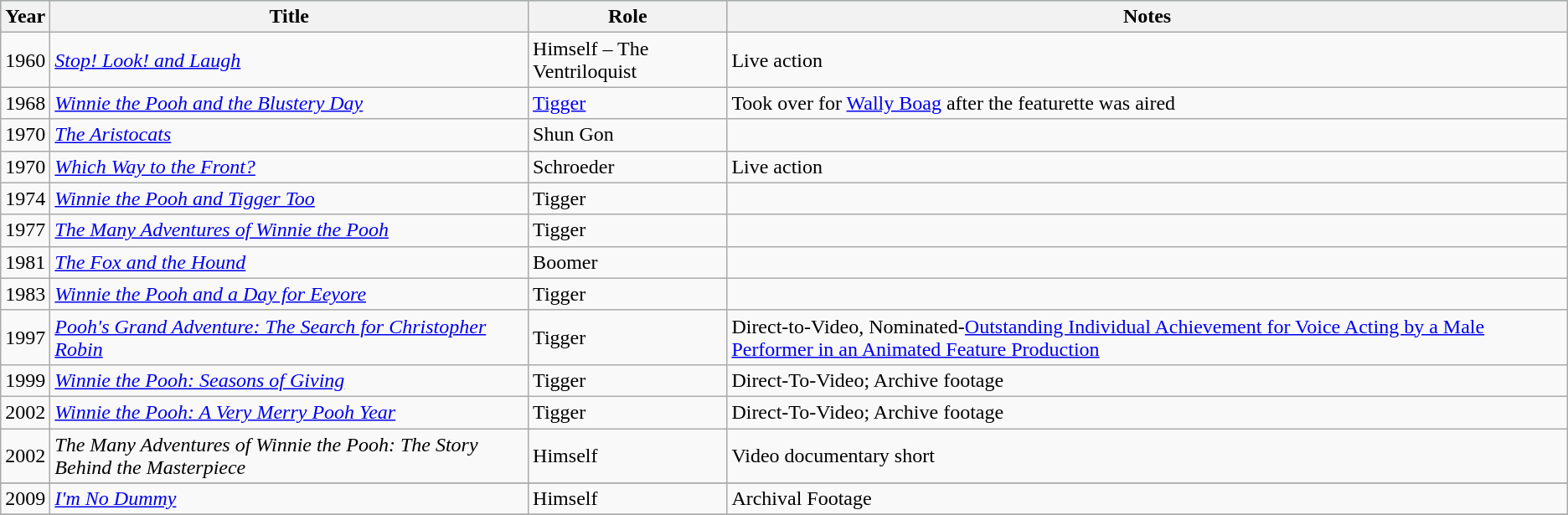<table class="wikitable">
<tr style="background:#b0c4de; text-align:center;">
<th>Year</th>
<th>Title</th>
<th>Role</th>
<th>Notes</th>
</tr>
<tr>
<td>1960</td>
<td><em><a href='#'>Stop! Look! and Laugh</a></em></td>
<td>Himself – The Ventriloquist</td>
<td>Live action</td>
</tr>
<tr>
<td>1968</td>
<td><em><a href='#'>Winnie the Pooh and the Blustery Day</a></em></td>
<td><a href='#'>Tigger</a></td>
<td>Took over for <a href='#'>Wally Boag</a> after the featurette was aired</td>
</tr>
<tr>
<td>1970</td>
<td><em><a href='#'>The Aristocats</a></em></td>
<td>Shun Gon</td>
<td></td>
</tr>
<tr>
<td>1970</td>
<td><em><a href='#'>Which Way to the Front?</a></em></td>
<td>Schroeder</td>
<td>Live action</td>
</tr>
<tr>
<td>1974</td>
<td><em><a href='#'>Winnie the Pooh and Tigger Too</a></em></td>
<td>Tigger</td>
<td></td>
</tr>
<tr>
<td>1977</td>
<td><em><a href='#'>The Many Adventures of Winnie the Pooh</a></em></td>
<td>Tigger</td>
<td></td>
</tr>
<tr>
<td>1981</td>
<td><em><a href='#'>The Fox and the Hound</a></em></td>
<td>Boomer</td>
<td></td>
</tr>
<tr>
<td>1983</td>
<td><em><a href='#'>Winnie the Pooh and a Day for Eeyore</a></em></td>
<td>Tigger</td>
<td></td>
</tr>
<tr>
<td>1997</td>
<td><em><a href='#'>Pooh's Grand Adventure: The Search for Christopher Robin</a></em></td>
<td>Tigger</td>
<td>Direct-to-Video, Nominated-<a href='#'>Outstanding Individual Achievement for Voice Acting by a Male Performer in an Animated Feature Production</a></td>
</tr>
<tr>
<td>1999</td>
<td><em><a href='#'>Winnie the Pooh: Seasons of Giving</a></em></td>
<td>Tigger</td>
<td>Direct-To-Video; Archive footage</td>
</tr>
<tr>
<td>2002</td>
<td><em><a href='#'>Winnie the Pooh: A Very Merry Pooh Year</a></em></td>
<td>Tigger</td>
<td>Direct-To-Video; Archive footage</td>
</tr>
<tr>
<td>2002</td>
<td><em>The Many Adventures of Winnie the Pooh: The Story Behind the Masterpiece</em></td>
<td>Himself</td>
<td>Video documentary short</td>
</tr>
<tr>
</tr>
<tr>
<td>2009</td>
<td><em><a href='#'>I'm No Dummy</a></em></td>
<td>Himself</td>
<td>Archival Footage</td>
</tr>
<tr>
</tr>
</table>
